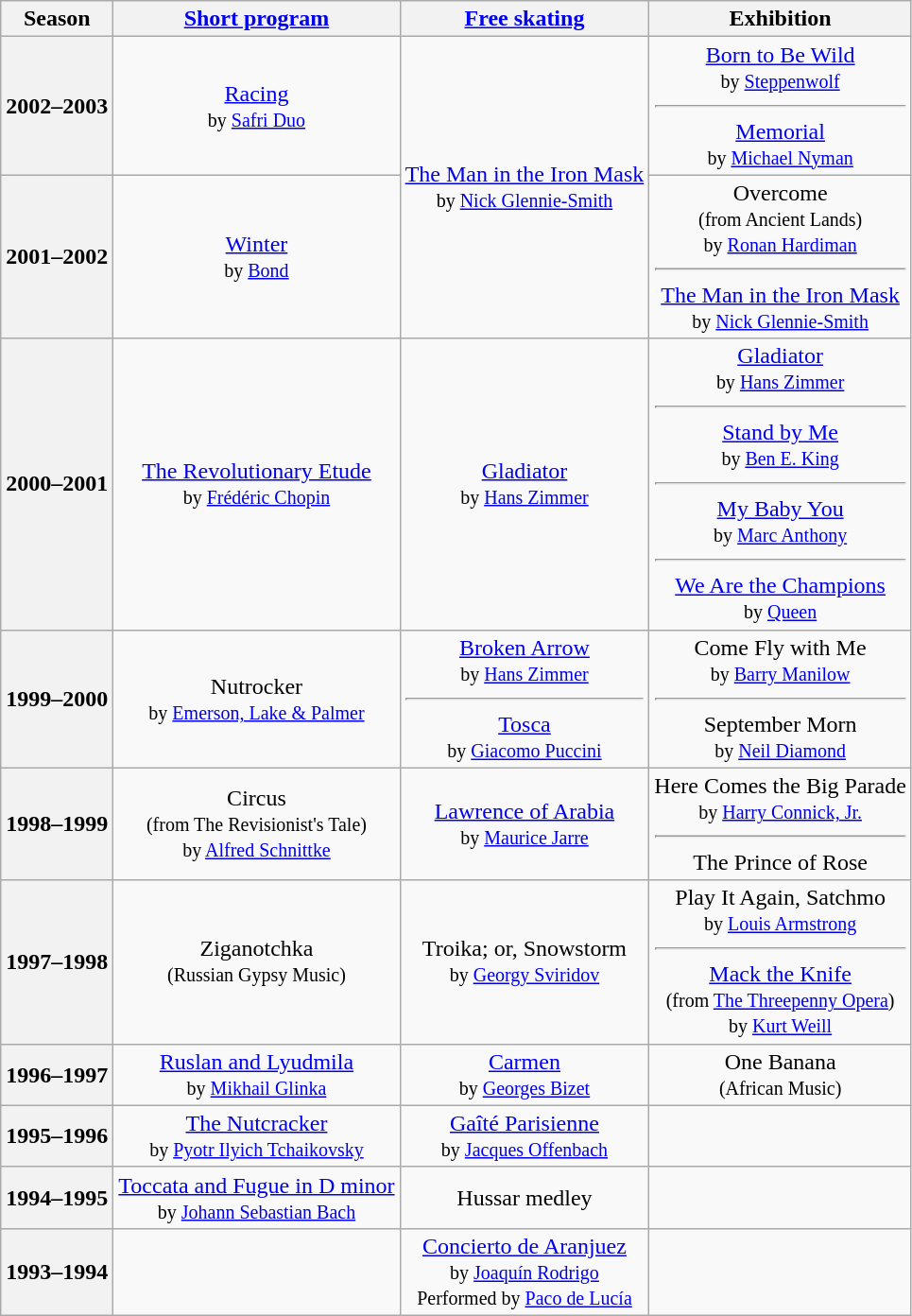<table class="wikitable" style="text-align:center">
<tr>
<th>Season</th>
<th><a href='#'>Short program</a></th>
<th><a href='#'>Free skating</a></th>
<th>Exhibition</th>
</tr>
<tr>
<th>2002–2003 <br> </th>
<td><a href='#'>Racing</a> <br> <small> by <a href='#'>Safri Duo</a> </small></td>
<td rowspan=2><a href='#'>The Man in the Iron Mask</a> <br> <small> by <a href='#'>Nick Glennie-Smith</a> </small></td>
<td><a href='#'>Born to Be Wild</a> <br> <small> by <a href='#'>Steppenwolf</a> </small> <hr> <a href='#'>Memorial</a> <br> <small> by <a href='#'>Michael Nyman</a> </small></td>
</tr>
<tr>
<th>2001–2002 <br> </th>
<td><a href='#'>Winter</a> <br> <small> by <a href='#'>Bond</a> </small></td>
<td>Overcome <br> <small> (from Ancient Lands) <br> by <a href='#'>Ronan Hardiman</a> </small> <hr> <a href='#'>The Man in the Iron Mask</a> <br> <small> by <a href='#'>Nick Glennie-Smith</a> </small></td>
</tr>
<tr>
<th>2000–2001 <br> </th>
<td><a href='#'>The Revolutionary Etude</a> <br> <small> by <a href='#'>Frédéric Chopin</a> </small></td>
<td><a href='#'>Gladiator</a> <br> <small> by <a href='#'>Hans Zimmer</a> </small></td>
<td><a href='#'>Gladiator</a> <br> <small> by <a href='#'>Hans Zimmer</a> </small> <hr> <a href='#'>Stand by Me</a> <br> <small> by <a href='#'>Ben E. King</a> </small> <hr> <a href='#'>My Baby You</a> <br> <small> by <a href='#'>Marc Anthony</a> </small> <hr> <a href='#'>We Are the Champions</a> <br> <small> by <a href='#'>Queen</a> </small></td>
</tr>
<tr>
<th>1999–2000</th>
<td>Nutrocker <br> <small> by <a href='#'>Emerson, Lake & Palmer</a> </small></td>
<td><a href='#'>Broken Arrow</a> <br> <small> by <a href='#'>Hans Zimmer</a> </small> <hr> <a href='#'>Tosca</a> <br> <small> by <a href='#'>Giacomo Puccini</a> </small></td>
<td>Come Fly with Me <br> <small> by <a href='#'>Barry Manilow</a> </small> <hr> September Morn <br> <small> by <a href='#'>Neil Diamond</a> </small></td>
</tr>
<tr>
<th>1998–1999</th>
<td>Circus <br> <small> (from The Revisionist's Tale) <br> by <a href='#'>Alfred Schnittke</a> </small></td>
<td><a href='#'>Lawrence of Arabia</a> <br> <small> by <a href='#'>Maurice Jarre</a> </small></td>
<td>Here Comes the Big Parade <br> <small> by <a href='#'>Harry Connick, Jr.</a> </small> <hr> The Prince of Rose</td>
</tr>
<tr>
<th>1997–1998</th>
<td>Ziganotchka <br> <small> (Russian Gypsy Music) </small></td>
<td>Troika; or, Snowstorm <br> <small> by <a href='#'>Georgy Sviridov</a> </small></td>
<td>Play It Again, Satchmo <br> <small> by <a href='#'>Louis Armstrong</a> </small> <hr> <a href='#'>Mack the Knife</a> <br> <small> (from <a href='#'>The Threepenny Opera</a>) <br> by <a href='#'>Kurt Weill</a> </small></td>
</tr>
<tr>
<th>1996–1997</th>
<td><a href='#'>Ruslan and Lyudmila</a> <br> <small> by <a href='#'>Mikhail Glinka</a> </small></td>
<td><a href='#'>Carmen</a> <br> <small> by <a href='#'>Georges Bizet</a> </small></td>
<td>One Banana <br> <small> (African Music) </small></td>
</tr>
<tr>
<th>1995–1996</th>
<td><a href='#'>The Nutcracker</a> <br> <small> by <a href='#'>Pyotr Ilyich Tchaikovsky</a> </small></td>
<td><a href='#'>Gaîté Parisienne</a> <br> <small> by <a href='#'>Jacques Offenbach</a> </small></td>
<td></td>
</tr>
<tr>
<th>1994–1995</th>
<td><a href='#'>Toccata and Fugue in D minor</a> <br> <small> by <a href='#'>Johann Sebastian Bach</a> </small></td>
<td>Hussar medley</td>
<td></td>
</tr>
<tr>
<th>1993–1994</th>
<td></td>
<td><a href='#'>Concierto de Aranjuez</a> <br> <small> by <a href='#'>Joaquín Rodrigo</a> <br> Performed by <a href='#'>Paco de Lucía</a> </small></td>
<td></td>
</tr>
</table>
